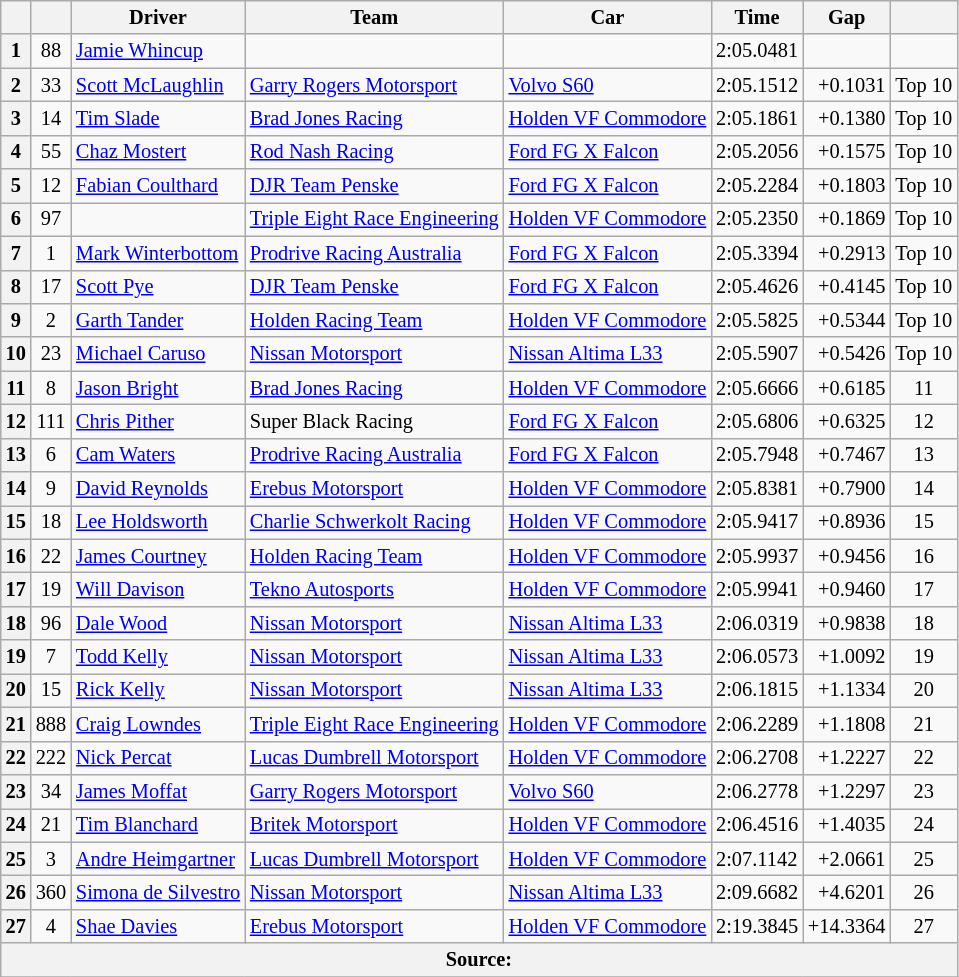<table class="wikitable" style="font-size: 85%">
<tr>
<th></th>
<th></th>
<th>Driver</th>
<th>Team</th>
<th>Car</th>
<th>Time</th>
<th>Gap</th>
<th></th>
</tr>
<tr>
<th>1</th>
<td align="center">88</td>
<td> <a href='#'>Jamie Whincup</a></td>
<td></td>
<td></td>
<td>2:05.0481</td>
<td></td>
<td align="center"></td>
</tr>
<tr>
<th>2</th>
<td align="center">33</td>
<td> <a href='#'>Scott McLaughlin</a></td>
<td><a href='#'>Garry Rogers Motorsport</a></td>
<td><a href='#'>Volvo S60</a></td>
<td>2:05.1512</td>
<td align="right">+0.1031</td>
<td align="center">Top 10</td>
</tr>
<tr>
<th>3</th>
<td align="center">14</td>
<td> <a href='#'>Tim Slade</a></td>
<td><a href='#'>Brad Jones Racing</a></td>
<td><a href='#'>Holden VF Commodore</a></td>
<td>2:05.1861</td>
<td align="right">+0.1380</td>
<td align="center">Top 10</td>
</tr>
<tr>
<th>4</th>
<td align="center">55</td>
<td> <a href='#'>Chaz Mostert</a></td>
<td><a href='#'>Rod Nash Racing</a></td>
<td><a href='#'>Ford FG X Falcon</a></td>
<td>2:05.2056</td>
<td align="right">+0.1575</td>
<td align="center">Top 10</td>
</tr>
<tr>
<th>5</th>
<td align="center">12</td>
<td> <a href='#'>Fabian Coulthard</a></td>
<td><a href='#'>DJR Team Penske</a></td>
<td><a href='#'>Ford FG X Falcon</a></td>
<td>2:05.2284</td>
<td align="right">+0.1803</td>
<td align="center">Top 10</td>
</tr>
<tr>
<th>6</th>
<td align="center">97</td>
<td></td>
<td><a href='#'>Triple Eight Race Engineering</a></td>
<td><a href='#'>Holden VF Commodore</a></td>
<td>2:05.2350</td>
<td align="right">+0.1869</td>
<td align="center">Top 10</td>
</tr>
<tr>
<th>7</th>
<td align="center">1</td>
<td> <a href='#'>Mark Winterbottom</a></td>
<td><a href='#'>Prodrive Racing Australia</a></td>
<td><a href='#'>Ford FG X Falcon</a></td>
<td>2:05.3394</td>
<td align="right">+0.2913</td>
<td align="center">Top 10</td>
</tr>
<tr>
<th>8</th>
<td align="center">17</td>
<td> <a href='#'>Scott Pye</a></td>
<td><a href='#'>DJR Team Penske</a></td>
<td><a href='#'>Ford FG X Falcon</a></td>
<td>2:05.4626</td>
<td align="right">+0.4145</td>
<td align="center">Top 10</td>
</tr>
<tr>
<th>9</th>
<td align="center">2</td>
<td> <a href='#'>Garth Tander</a></td>
<td><a href='#'>Holden Racing Team</a></td>
<td><a href='#'>Holden VF Commodore</a></td>
<td>2:05.5825</td>
<td align="right">+0.5344</td>
<td align="center">Top 10</td>
</tr>
<tr>
<th>10</th>
<td align="center">23</td>
<td> <a href='#'>Michael Caruso</a></td>
<td><a href='#'>Nissan Motorsport</a></td>
<td><a href='#'>Nissan Altima L33</a></td>
<td>2:05.5907</td>
<td align="right">+0.5426</td>
<td align="center">Top 10</td>
</tr>
<tr>
<th>11</th>
<td align="center">8</td>
<td> <a href='#'>Jason Bright</a></td>
<td><a href='#'>Brad Jones Racing</a></td>
<td><a href='#'>Holden VF Commodore</a></td>
<td>2:05.6666</td>
<td align="right">+0.6185</td>
<td align="center">11</td>
</tr>
<tr>
<th>12</th>
<td align="center">111</td>
<td> <a href='#'>Chris Pither</a></td>
<td>Super Black Racing</td>
<td><a href='#'>Ford FG X Falcon</a></td>
<td>2:05.6806</td>
<td align="right">+0.6325</td>
<td align="center">12</td>
</tr>
<tr>
<th>13</th>
<td align="center">6</td>
<td> <a href='#'>Cam Waters</a></td>
<td><a href='#'>Prodrive Racing Australia</a></td>
<td><a href='#'>Ford FG X Falcon</a></td>
<td>2:05.7948</td>
<td align="right">+0.7467</td>
<td align="center">13</td>
</tr>
<tr>
<th>14</th>
<td align="center">9</td>
<td> <a href='#'>David Reynolds</a></td>
<td><a href='#'>Erebus Motorsport</a></td>
<td><a href='#'>Holden VF Commodore</a></td>
<td>2:05.8381</td>
<td align="right">+0.7900</td>
<td align="center">14</td>
</tr>
<tr>
<th>15</th>
<td align="center">18</td>
<td> <a href='#'>Lee Holdsworth</a></td>
<td><a href='#'>Charlie Schwerkolt Racing</a></td>
<td><a href='#'>Holden VF Commodore</a></td>
<td>2:05.9417</td>
<td align="right">+0.8936</td>
<td align="center">15</td>
</tr>
<tr>
<th>16</th>
<td align="center">22</td>
<td> <a href='#'>James Courtney</a></td>
<td><a href='#'>Holden Racing Team</a></td>
<td><a href='#'>Holden VF Commodore</a></td>
<td>2:05.9937</td>
<td align="right">+0.9456</td>
<td align="center">16</td>
</tr>
<tr>
<th>17</th>
<td align="center">19</td>
<td> <a href='#'>Will Davison</a></td>
<td><a href='#'>Tekno Autosports</a></td>
<td><a href='#'>Holden VF Commodore</a></td>
<td>2:05.9941</td>
<td align="right">+0.9460</td>
<td align="center">17</td>
</tr>
<tr>
<th>18</th>
<td align="center">96</td>
<td> <a href='#'>Dale Wood</a></td>
<td><a href='#'>Nissan Motorsport</a></td>
<td><a href='#'>Nissan Altima L33</a></td>
<td>2:06.0319</td>
<td align="right">+0.9838</td>
<td align="center">18</td>
</tr>
<tr>
<th>19</th>
<td align="center">7</td>
<td> <a href='#'>Todd Kelly</a></td>
<td><a href='#'>Nissan Motorsport</a></td>
<td><a href='#'>Nissan Altima L33</a></td>
<td>2:06.0573</td>
<td align="right">+1.0092</td>
<td align="center">19</td>
</tr>
<tr>
<th>20</th>
<td align="center">15</td>
<td> <a href='#'>Rick Kelly</a></td>
<td><a href='#'>Nissan Motorsport</a></td>
<td><a href='#'>Nissan Altima L33</a></td>
<td>2:06.1815</td>
<td align="right">+1.1334</td>
<td align="center">20</td>
</tr>
<tr>
<th>21</th>
<td align="center">888</td>
<td> <a href='#'>Craig Lowndes</a></td>
<td><a href='#'>Triple Eight Race Engineering</a></td>
<td><a href='#'>Holden VF Commodore</a></td>
<td>2:06.2289</td>
<td align="right">+1.1808</td>
<td align="center">21</td>
</tr>
<tr>
<th>22</th>
<td align="center">222</td>
<td> <a href='#'>Nick Percat</a></td>
<td><a href='#'>Lucas Dumbrell Motorsport</a></td>
<td><a href='#'>Holden VF Commodore</a></td>
<td>2:06.2708</td>
<td align="right">+1.2227</td>
<td align="center">22</td>
</tr>
<tr>
<th>23</th>
<td align="center">34</td>
<td> <a href='#'>James Moffat</a></td>
<td><a href='#'>Garry Rogers Motorsport</a></td>
<td><a href='#'>Volvo S60</a></td>
<td>2:06.2778</td>
<td align="right">+1.2297</td>
<td align="center">23</td>
</tr>
<tr>
<th>24</th>
<td align="center">21</td>
<td> <a href='#'>Tim Blanchard</a></td>
<td><a href='#'>Britek Motorsport</a></td>
<td><a href='#'>Holden VF Commodore</a></td>
<td>2:06.4516</td>
<td align="right">+1.4035</td>
<td align="center">24</td>
</tr>
<tr>
<th>25</th>
<td align="center">3</td>
<td> <a href='#'>Andre Heimgartner</a></td>
<td><a href='#'>Lucas Dumbrell Motorsport</a></td>
<td><a href='#'>Holden VF Commodore</a></td>
<td>2:07.1142</td>
<td align="right">+2.0661</td>
<td align="center">25</td>
</tr>
<tr>
<th>26</th>
<td align="center">360</td>
<td> <a href='#'>Simona de Silvestro</a></td>
<td><a href='#'>Nissan Motorsport</a></td>
<td><a href='#'>Nissan Altima L33</a></td>
<td>2:09.6682</td>
<td align="right">+4.6201</td>
<td align="center">26</td>
</tr>
<tr>
<th>27</th>
<td align="center">4</td>
<td> <a href='#'>Shae Davies</a></td>
<td><a href='#'>Erebus Motorsport</a></td>
<td><a href='#'>Holden VF Commodore</a></td>
<td>2:19.3845</td>
<td align="right">+14.3364</td>
<td align="center">27</td>
</tr>
<tr>
<th colspan="8">Source:</th>
</tr>
<tr>
</tr>
</table>
